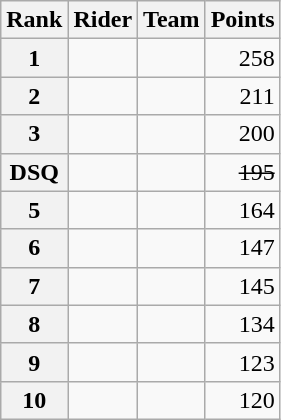<table class="wikitable">
<tr>
<th scope="col">Rank</th>
<th scope="col">Rider</th>
<th scope="col">Team</th>
<th scope="col">Points</th>
</tr>
<tr>
<th scope="row">1</th>
<td>  </td>
<td></td>
<td style="text-align:right;">258</td>
</tr>
<tr>
<th scope="row">2</th>
<td></td>
<td></td>
<td style="text-align:right;">211</td>
</tr>
<tr>
<th scope="row">3</th>
<td></td>
<td></td>
<td style="text-align:right;">200</td>
</tr>
<tr>
<th scope="row">DSQ</th>
<td><s></s></td>
<td><s></s></td>
<td style="text-align:right;"><s>195</s></td>
</tr>
<tr>
<th scope="row">5</th>
<td></td>
<td></td>
<td style="text-align:right;">164</td>
</tr>
<tr>
<th scope="row">6</th>
<td></td>
<td></td>
<td style="text-align:right;">147</td>
</tr>
<tr>
<th scope="row">7</th>
<td></td>
<td></td>
<td style="text-align:right;">145</td>
</tr>
<tr>
<th scope="row">8</th>
<td></td>
<td></td>
<td style="text-align:right;">134</td>
</tr>
<tr>
<th scope="row">9</th>
<td></td>
<td></td>
<td style="text-align:right;">123</td>
</tr>
<tr>
<th scope="row">10</th>
<td> </td>
<td></td>
<td style="text-align:right;">120</td>
</tr>
</table>
